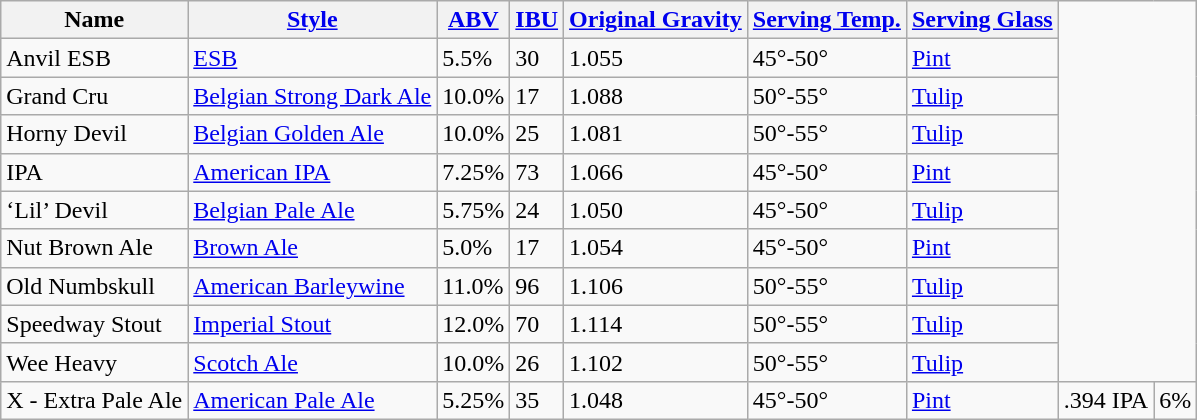<table class="wikitable">
<tr>
<th>Name</th>
<th><a href='#'>Style</a></th>
<th><a href='#'>ABV</a></th>
<th><a href='#'>IBU</a></th>
<th><a href='#'>Original Gravity</a></th>
<th><a href='#'>Serving Temp.</a></th>
<th><a href='#'>Serving Glass</a></th>
</tr>
<tr>
<td>Anvil ESB</td>
<td><a href='#'>ESB</a></td>
<td>5.5%</td>
<td>30</td>
<td>1.055</td>
<td>45°-50°</td>
<td><a href='#'>Pint</a></td>
</tr>
<tr>
<td>Grand Cru</td>
<td><a href='#'>Belgian Strong Dark Ale</a></td>
<td>10.0%</td>
<td>17</td>
<td>1.088</td>
<td>50°-55°</td>
<td><a href='#'>Tulip</a></td>
</tr>
<tr>
<td>Horny Devil</td>
<td><a href='#'>Belgian Golden Ale</a></td>
<td>10.0%</td>
<td>25</td>
<td>1.081</td>
<td>50°-55°</td>
<td><a href='#'>Tulip</a></td>
</tr>
<tr>
<td>IPA</td>
<td><a href='#'>American IPA</a></td>
<td>7.25%</td>
<td>73</td>
<td>1.066</td>
<td>45°-50°</td>
<td><a href='#'>Pint</a></td>
</tr>
<tr>
<td>‘Lil’ Devil</td>
<td><a href='#'>Belgian Pale Ale</a></td>
<td>5.75%</td>
<td>24</td>
<td>1.050</td>
<td>45°-50°</td>
<td><a href='#'>Tulip</a></td>
</tr>
<tr>
<td>Nut Brown Ale</td>
<td><a href='#'>Brown Ale</a></td>
<td>5.0%</td>
<td>17</td>
<td>1.054</td>
<td>45°-50°</td>
<td><a href='#'>Pint</a></td>
</tr>
<tr>
<td>Old Numbskull</td>
<td><a href='#'>American Barleywine</a></td>
<td>11.0%</td>
<td>96</td>
<td>1.106</td>
<td>50°-55°</td>
<td><a href='#'>Tulip</a></td>
</tr>
<tr>
<td>Speedway Stout</td>
<td><a href='#'>Imperial Stout</a></td>
<td>12.0%</td>
<td>70</td>
<td>1.114</td>
<td>50°-55°</td>
<td><a href='#'>Tulip</a></td>
</tr>
<tr>
<td>Wee Heavy</td>
<td><a href='#'>Scotch Ale</a></td>
<td>10.0%</td>
<td>26</td>
<td>1.102</td>
<td>50°-55°</td>
<td><a href='#'>Tulip</a></td>
</tr>
<tr>
<td>X - Extra Pale Ale</td>
<td><a href='#'>American Pale Ale</a></td>
<td>5.25%</td>
<td>35</td>
<td>1.048</td>
<td>45°-50°</td>
<td><a href='#'>Pint</a></td>
<td>.394 IPA</td>
<td>6%</td>
</tr>
</table>
